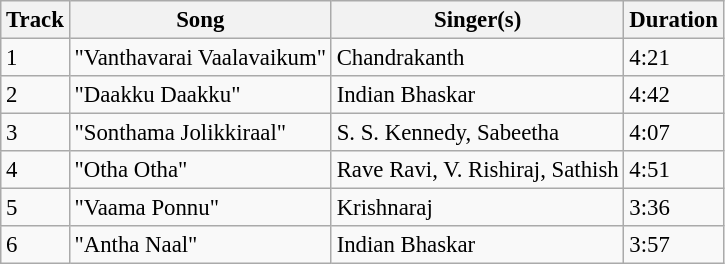<table class="wikitable" style="font-size:95%;">
<tr>
<th>Track</th>
<th>Song</th>
<th>Singer(s)</th>
<th>Duration</th>
</tr>
<tr>
<td>1</td>
<td>"Vanthavarai Vaalavaikum"</td>
<td>Chandrakanth</td>
<td>4:21</td>
</tr>
<tr>
<td>2</td>
<td>"Daakku Daakku"</td>
<td>Indian Bhaskar</td>
<td>4:42</td>
</tr>
<tr>
<td>3</td>
<td>"Sonthama Jolikkiraal"</td>
<td>S. S. Kennedy, Sabeetha</td>
<td>4:07</td>
</tr>
<tr>
<td>4</td>
<td>"Otha Otha"</td>
<td>Rave Ravi, V. Rishiraj, Sathish</td>
<td>4:51</td>
</tr>
<tr>
<td>5</td>
<td>"Vaama Ponnu"</td>
<td>Krishnaraj</td>
<td>3:36</td>
</tr>
<tr>
<td>6</td>
<td>"Antha Naal"</td>
<td>Indian Bhaskar</td>
<td>3:57</td>
</tr>
</table>
